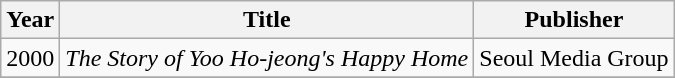<table class="wikitable sortable">
<tr>
<th>Year</th>
<th>Title</th>
<th>Publisher</th>
</tr>
<tr>
<td>2000</td>
<td><em>The Story of Yoo Ho-jeong's Happy Home</em> </td>
<td>Seoul Media Group</td>
</tr>
<tr>
</tr>
</table>
